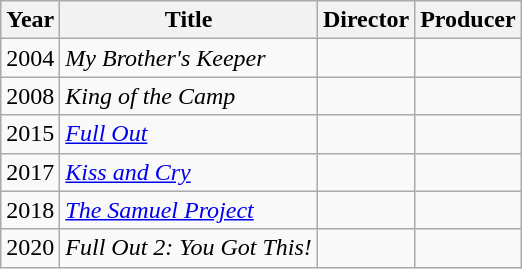<table class="wikitable">
<tr>
<th>Year</th>
<th>Title</th>
<th>Director</th>
<th>Producer</th>
</tr>
<tr>
<td>2004</td>
<td><em>My Brother's Keeper</em></td>
<td></td>
<td></td>
</tr>
<tr>
<td>2008</td>
<td><em>King of the Camp</em></td>
<td></td>
<td></td>
</tr>
<tr>
<td>2015</td>
<td><em><a href='#'>Full Out</a></em></td>
<td></td>
<td></td>
</tr>
<tr>
<td>2017</td>
<td><em><a href='#'>Kiss and Cry</a></em></td>
<td></td>
<td></td>
</tr>
<tr>
<td>2018</td>
<td><em><a href='#'>The Samuel Project</a></em></td>
<td></td>
<td></td>
</tr>
<tr>
<td>2020</td>
<td><em>Full Out 2: You Got This!</em></td>
<td></td>
<td></td>
</tr>
</table>
